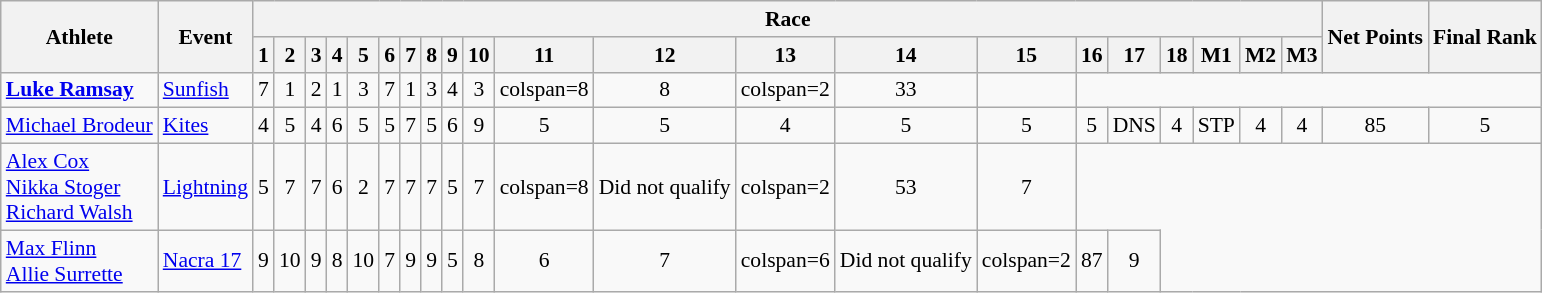<table class="wikitable" style="font-size:90%">
<tr>
<th rowspan=2>Athlete</th>
<th rowspan=2>Event</th>
<th colspan=21>Race</th>
<th rowspan=2>Net Points</th>
<th rowspan=2>Final Rank</th>
</tr>
<tr>
<th>1</th>
<th>2</th>
<th>3</th>
<th>4</th>
<th>5</th>
<th>6</th>
<th>7</th>
<th>8</th>
<th>9</th>
<th>10</th>
<th>11</th>
<th>12</th>
<th>13</th>
<th>14</th>
<th>15</th>
<th>16</th>
<th>17</th>
<th>18</th>
<th>M1</th>
<th>M2</th>
<th>M3</th>
</tr>
<tr align=center>
<td align=left><strong><a href='#'>Luke Ramsay</a></strong></td>
<td align=left><a href='#'>Sunfish</a></td>
<td>7</td>
<td>1</td>
<td>2</td>
<td>1</td>
<td>3</td>
<td>7</td>
<td>1</td>
<td>3</td>
<td>4</td>
<td>3</td>
<td>colspan=8 </td>
<td>8</td>
<td>colspan=2 </td>
<td>33</td>
<td></td>
</tr>
<tr align=center>
<td align=left><a href='#'>Michael Brodeur</a></td>
<td align=left><a href='#'>Kites</a></td>
<td>4</td>
<td>5</td>
<td>4</td>
<td>6</td>
<td>5</td>
<td>5</td>
<td>7</td>
<td>5</td>
<td>6</td>
<td>9</td>
<td>5</td>
<td>5</td>
<td>4</td>
<td>5</td>
<td>5</td>
<td>5</td>
<td>DNS</td>
<td>4</td>
<td>STP</td>
<td>4</td>
<td>4</td>
<td>85</td>
<td>5</td>
</tr>
<tr align=center>
<td align=left><a href='#'>Alex Cox</a><br><a href='#'>Nikka Stoger</a><br><a href='#'>Richard Walsh</a></td>
<td align=left><a href='#'>Lightning</a></td>
<td>5</td>
<td>7</td>
<td>7</td>
<td>6</td>
<td>2</td>
<td>7</td>
<td>7</td>
<td>7</td>
<td>5</td>
<td>7</td>
<td>colspan=8 </td>
<td>Did not qualify</td>
<td>colspan=2 </td>
<td>53</td>
<td>7</td>
</tr>
<tr align=center>
<td align=left><a href='#'>Max Flinn</a><br><a href='#'>Allie Surrette</a></td>
<td align=left><a href='#'>Nacra 17</a></td>
<td>9</td>
<td>10</td>
<td>9</td>
<td>8</td>
<td>10</td>
<td>7</td>
<td>9</td>
<td>9</td>
<td>5</td>
<td>8</td>
<td>6</td>
<td>7</td>
<td>colspan=6 </td>
<td>Did not qualify</td>
<td>colspan=2 </td>
<td>87</td>
<td>9</td>
</tr>
</table>
